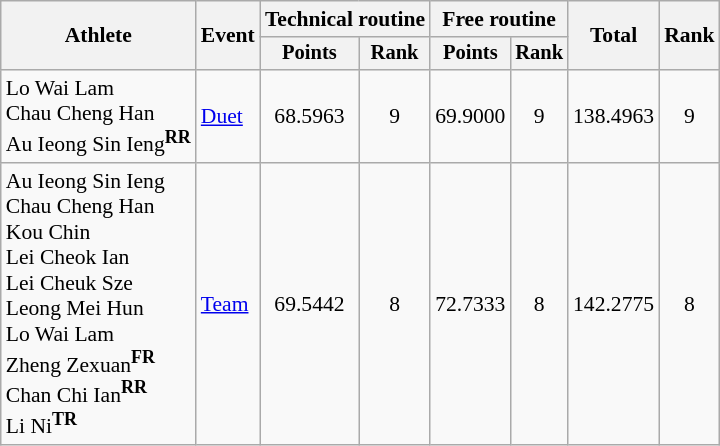<table class=wikitable style=font-size:90%;text-align:center>
<tr>
<th rowspan="2">Athlete</th>
<th rowspan="2">Event</th>
<th colspan="2">Technical routine</th>
<th colspan="2">Free routine</th>
<th rowspan="2">Total</th>
<th rowspan="2">Rank</th>
</tr>
<tr style="font-size:95%">
<th>Points</th>
<th>Rank</th>
<th>Points</th>
<th>Rank</th>
</tr>
<tr>
<td align=left>Lo Wai Lam<br>Chau Cheng Han<br>Au Ieong Sin Ieng<sup><strong>RR</strong></sup></td>
<td align=left><a href='#'>Duet</a></td>
<td>68.5963</td>
<td>9</td>
<td>69.9000</td>
<td>9</td>
<td>138.4963</td>
<td>9</td>
</tr>
<tr>
<td align=left>Au Ieong Sin Ieng<br>Chau Cheng Han<br>Kou Chin<br>Lei Cheok Ian<br>Lei Cheuk Sze<br>Leong Mei Hun<br>Lo Wai Lam<br>Zheng Zexuan<sup><strong>FR</strong></sup><br>Chan Chi Ian<sup><strong>RR</strong></sup><br>Li Ni<sup><strong>TR</strong></sup></td>
<td align=left><a href='#'>Team</a></td>
<td>69.5442</td>
<td>8</td>
<td>72.7333</td>
<td>8</td>
<td>142.2775</td>
<td>8</td>
</tr>
</table>
